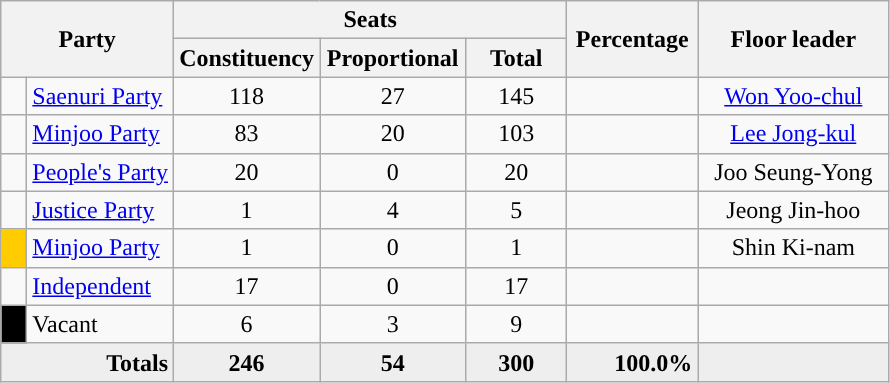<table class=wikitable style=text-align:center>
<tr>
<th scope="col" rowspan="2" colspan="2">Party</th>
<th scope="col" colspan="3">Seats</th>
<th scope="col" rowspan="2" width="80">Percentage</th>
<th scope="col" rowspan="2" width="120">Floor leader</th>
</tr>
<tr>
<th scope="col" width="90">Constituency</th>
<th scope="col" width="90">Proportional</th>
<th scope="col" width="60">Total</th>
</tr>
<tr>
<td scope="row" width="10" style="background-color:"></td>
<td align="left"><a href='#'>Saenuri Party</a></td>
<td>118</td>
<td>27</td>
<td>145</td>
<td align="right"></td>
<td><a href='#'>Won Yoo-chul</a></td>
</tr>
<tr>
<td scope="row" style="background-color:"></td>
<td align="left"><a href='#'>Minjoo Party</a></td>
<td>83</td>
<td>20</td>
<td>103</td>
<td align="right"></td>
<td><a href='#'>Lee Jong-kul</a></td>
</tr>
<tr>
<td scope="row" style="background-color:"></td>
<td align="left"><a href='#'>People's Party</a></td>
<td>20</td>
<td>0</td>
<td>20</td>
<td align="right"></td>
<td>Joo Seung-Yong</td>
</tr>
<tr>
<td scope="row" style="background-color:"></td>
<td align="left"><a href='#'>Justice Party</a></td>
<td>1</td>
<td>4</td>
<td>5</td>
<td align="right"></td>
<td>Jeong Jin-hoo</td>
</tr>
<tr>
<td scope="row" style="background-color:#FFCC00"></td>
<td align="left"><a href='#'>Minjoo Party</a></td>
<td>1</td>
<td>0</td>
<td>1</td>
<td align="right"></td>
<td>Shin Ki-nam</td>
</tr>
<tr>
<td scope="row" style="background-color:"></td>
<td align="left"><a href='#'>Independent</a></td>
<td>17</td>
<td>0</td>
<td>17</td>
<td align="right"></td>
<td></td>
</tr>
<tr>
<td scope="row" style="background-color:#000000"></td>
<td align="left">Vacant</td>
<td>6</td>
<td>3</td>
<td>9</td>
<td align="right"></td>
<td colspan="2" align="right"></td>
</tr>
<tr bgcolor="#EEEEEE">
<td scope="row" colspan="2" align="right"><strong>Totals</strong></td>
<td><strong>246</strong></td>
<td><strong>54</strong></td>
<td><strong>300</strong></td>
<td align="right"><strong>100.0%</strong></td>
<td></td>
</tr>
</table>
